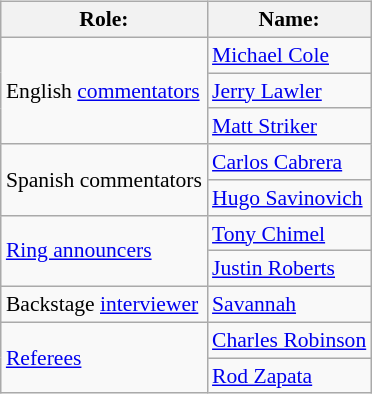<table class=wikitable style="font-size:90%; margin: 0.5em 0 0.5em 1em; float: right; clear: right;">
<tr>
<th>Role:</th>
<th>Name:</th>
</tr>
<tr>
<td rowspan=3>English <a href='#'>commentators</a></td>
<td><a href='#'>Michael Cole</a></td>
</tr>
<tr>
<td><a href='#'>Jerry Lawler</a></td>
</tr>
<tr>
<td><a href='#'>Matt Striker</a></td>
</tr>
<tr>
<td rowspan=2>Spanish commentators</td>
<td><a href='#'>Carlos Cabrera</a></td>
</tr>
<tr>
<td><a href='#'>Hugo Savinovich</a></td>
</tr>
<tr>
<td rowspan=2><a href='#'>Ring announcers</a></td>
<td><a href='#'>Tony Chimel</a></td>
</tr>
<tr>
<td><a href='#'>Justin Roberts</a></td>
</tr>
<tr>
<td>Backstage <a href='#'>interviewer</a></td>
<td><a href='#'>Savannah</a></td>
</tr>
<tr>
<td rowspan=2><a href='#'>Referees</a></td>
<td><a href='#'>Charles Robinson</a></td>
</tr>
<tr>
<td><a href='#'>Rod Zapata</a></td>
</tr>
</table>
